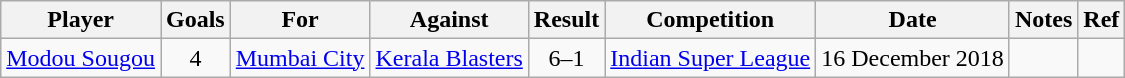<table class="wikitable" style="text-align:center;">
<tr>
<th>Player</th>
<th>Goals</th>
<th>For</th>
<th>Against</th>
<th>Result</th>
<th>Competition</th>
<th>Date</th>
<th>Notes</th>
<th>Ref</th>
</tr>
<tr>
<td align="left"><a href='#'>Modou Sougou</a></td>
<td>4</td>
<td><a href='#'>Mumbai City</a></td>
<td><a href='#'>Kerala Blasters</a></td>
<td>6–1</td>
<td><a href='#'>Indian Super League</a></td>
<td>16 December 2018</td>
<td></td>
</tr>
</table>
